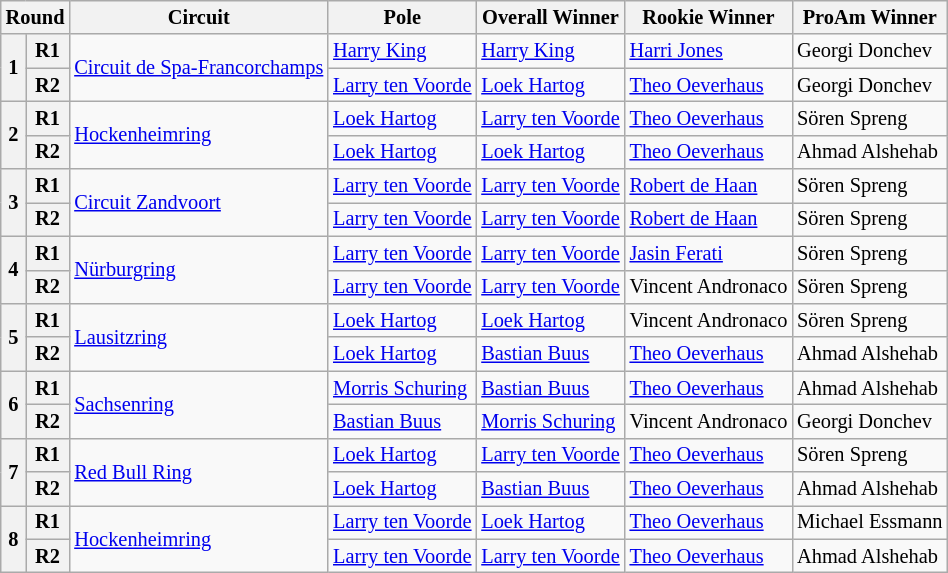<table class="wikitable" style="font-size:85%;">
<tr>
<th colspan="2">Round</th>
<th>Circuit</th>
<th>Pole</th>
<th>Overall Winner</th>
<th>Rookie Winner</th>
<th>ProAm Winner</th>
</tr>
<tr>
<th rowspan="2">1</th>
<th>R1</th>
<td rowspan="2"> <a href='#'>Circuit de Spa-Francorchamps</a></td>
<td> <a href='#'>Harry King</a></td>
<td> <a href='#'>Harry King</a></td>
<td> <a href='#'>Harri Jones</a></td>
<td> Georgi Donchev</td>
</tr>
<tr>
<th>R2</th>
<td> <a href='#'>Larry ten Voorde</a></td>
<td> <a href='#'>Loek Hartog</a></td>
<td> <a href='#'>Theo Oeverhaus</a></td>
<td> Georgi Donchev</td>
</tr>
<tr>
<th rowspan="2">2</th>
<th>R1</th>
<td rowspan="2"> <a href='#'>Hockenheimring</a></td>
<td> <a href='#'>Loek Hartog</a></td>
<td> <a href='#'>Larry ten Voorde</a></td>
<td> <a href='#'>Theo Oeverhaus</a></td>
<td> Sören Spreng</td>
</tr>
<tr>
<th>R2</th>
<td> <a href='#'>Loek Hartog</a></td>
<td> <a href='#'>Loek Hartog</a></td>
<td> <a href='#'>Theo Oeverhaus</a></td>
<td> Ahmad Alshehab</td>
</tr>
<tr>
<th rowspan="2">3</th>
<th>R1</th>
<td rowspan="2"> <a href='#'>Circuit Zandvoort</a></td>
<td> <a href='#'>Larry ten Voorde</a></td>
<td> <a href='#'>Larry ten Voorde</a></td>
<td> <a href='#'>Robert de Haan</a></td>
<td> Sören Spreng</td>
</tr>
<tr>
<th>R2</th>
<td> <a href='#'>Larry ten Voorde</a></td>
<td> <a href='#'>Larry ten Voorde</a></td>
<td> <a href='#'>Robert de Haan</a></td>
<td> Sören Spreng</td>
</tr>
<tr>
<th rowspan="2">4</th>
<th>R1</th>
<td rowspan="2"><em></em> <a href='#'>Nürburgring</a></td>
<td> <a href='#'>Larry ten Voorde</a></td>
<td> <a href='#'>Larry ten Voorde</a></td>
<td> <a href='#'>Jasin Ferati</a></td>
<td> Sören Spreng</td>
</tr>
<tr>
<th>R2</th>
<td> <a href='#'>Larry ten Voorde</a></td>
<td> <a href='#'>Larry ten Voorde</a></td>
<td> Vincent Andronaco</td>
<td> Sören Spreng</td>
</tr>
<tr>
<th rowspan="2">5</th>
<th>R1</th>
<td rowspan="2"> <a href='#'>Lausitzring</a></td>
<td> <a href='#'>Loek Hartog</a></td>
<td> <a href='#'>Loek Hartog</a></td>
<td> Vincent Andronaco</td>
<td> Sören Spreng</td>
</tr>
<tr>
<th>R2</th>
<td> <a href='#'>Loek Hartog</a></td>
<td> <a href='#'>Bastian Buus</a></td>
<td> <a href='#'>Theo Oeverhaus</a></td>
<td> Ahmad Alshehab</td>
</tr>
<tr>
<th rowspan="2">6</th>
<th>R1</th>
<td rowspan="2"> <a href='#'>Sachsenring</a></td>
<td> <a href='#'>Morris Schuring</a></td>
<td> <a href='#'>Bastian Buus</a></td>
<td> <a href='#'>Theo Oeverhaus</a></td>
<td> Ahmad Alshehab</td>
</tr>
<tr>
<th>R2</th>
<td> <a href='#'>Bastian Buus</a></td>
<td> <a href='#'>Morris Schuring</a></td>
<td> Vincent Andronaco</td>
<td> Georgi Donchev</td>
</tr>
<tr>
<th rowspan="2">7</th>
<th>R1</th>
<td rowspan="2"> <a href='#'>Red Bull Ring</a></td>
<td> <a href='#'>Loek Hartog</a></td>
<td> <a href='#'>Larry ten Voorde</a></td>
<td> <a href='#'>Theo Oeverhaus</a></td>
<td> Sören Spreng</td>
</tr>
<tr>
<th>R2</th>
<td> <a href='#'>Loek Hartog</a></td>
<td> <a href='#'>Bastian Buus</a></td>
<td> <a href='#'>Theo Oeverhaus</a></td>
<td> Ahmad Alshehab</td>
</tr>
<tr>
<th rowspan="2">8</th>
<th>R1</th>
<td rowspan="2"> <a href='#'>Hockenheimring</a></td>
<td> <a href='#'>Larry ten Voorde</a></td>
<td> <a href='#'>Loek Hartog</a></td>
<td> <a href='#'>Theo Oeverhaus</a></td>
<td> Michael Essmann</td>
</tr>
<tr>
<th>R2</th>
<td> <a href='#'>Larry ten Voorde</a></td>
<td> <a href='#'>Larry ten Voorde</a></td>
<td> <a href='#'>Theo Oeverhaus</a></td>
<td> Ahmad Alshehab</td>
</tr>
</table>
